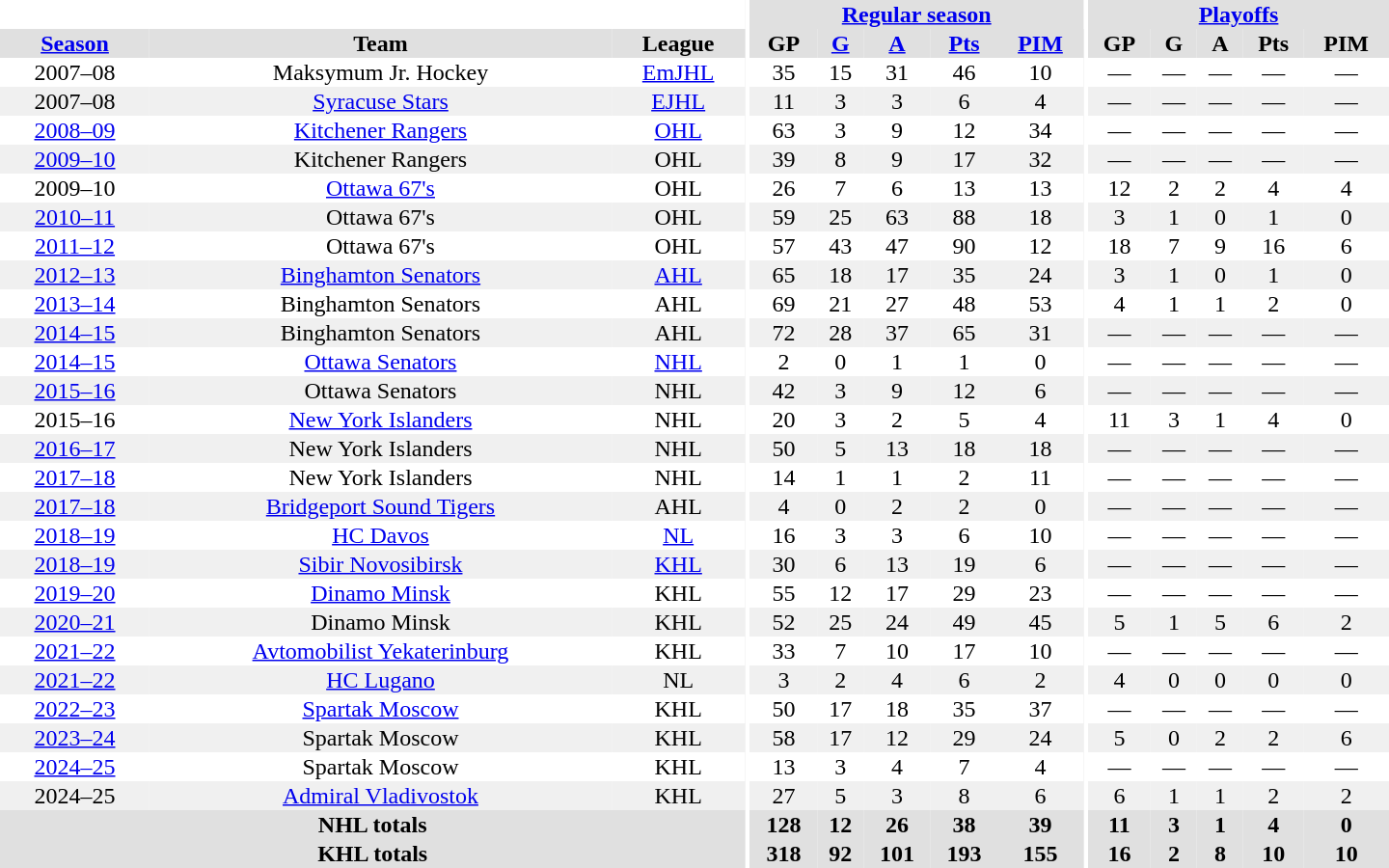<table border="0" cellpadding="1" cellspacing="0" style="text-align:center; width:60em">
<tr bgcolor="#e0e0e0">
<th colspan="3"  bgcolor="#ffffff"></th>
<th rowspan="100" bgcolor="#ffffff"></th>
<th colspan="5"><a href='#'>Regular season</a></th>
<th rowspan="100" bgcolor="#ffffff"></th>
<th colspan="5"><a href='#'>Playoffs</a></th>
</tr>
<tr bgcolor="#e0e0e0">
<th><a href='#'>Season</a></th>
<th>Team</th>
<th>League</th>
<th>GP</th>
<th><a href='#'>G</a></th>
<th><a href='#'>A</a></th>
<th><a href='#'>Pts</a></th>
<th><a href='#'>PIM</a></th>
<th>GP</th>
<th>G</th>
<th>A</th>
<th>Pts</th>
<th>PIM</th>
</tr>
<tr>
<td>2007–08</td>
<td>Maksymum Jr. Hockey</td>
<td><a href='#'>EmJHL</a></td>
<td>35</td>
<td>15</td>
<td>31</td>
<td>46</td>
<td>10</td>
<td>—</td>
<td>—</td>
<td>—</td>
<td>—</td>
<td>—</td>
</tr>
<tr bgcolor="#f0f0f0">
<td>2007–08</td>
<td><a href='#'>Syracuse Stars</a></td>
<td><a href='#'>EJHL</a></td>
<td>11</td>
<td>3</td>
<td>3</td>
<td>6</td>
<td>4</td>
<td>—</td>
<td>—</td>
<td>—</td>
<td>—</td>
<td>—</td>
</tr>
<tr>
<td><a href='#'>2008–09</a></td>
<td><a href='#'>Kitchener Rangers</a></td>
<td><a href='#'>OHL</a></td>
<td>63</td>
<td>3</td>
<td>9</td>
<td>12</td>
<td>34</td>
<td>—</td>
<td>—</td>
<td>—</td>
<td>—</td>
<td>—</td>
</tr>
<tr bgcolor="#f0f0f0">
<td><a href='#'>2009–10</a></td>
<td>Kitchener Rangers</td>
<td>OHL</td>
<td>39</td>
<td>8</td>
<td>9</td>
<td>17</td>
<td>32</td>
<td>—</td>
<td>—</td>
<td>—</td>
<td>—</td>
<td>—</td>
</tr>
<tr>
<td>2009–10</td>
<td><a href='#'>Ottawa 67's</a></td>
<td>OHL</td>
<td>26</td>
<td>7</td>
<td>6</td>
<td>13</td>
<td>13</td>
<td>12</td>
<td>2</td>
<td>2</td>
<td>4</td>
<td>4</td>
</tr>
<tr bgcolor="#f0f0f0">
<td><a href='#'>2010–11</a></td>
<td>Ottawa 67's</td>
<td>OHL</td>
<td>59</td>
<td>25</td>
<td>63</td>
<td>88</td>
<td>18</td>
<td>3</td>
<td>1</td>
<td>0</td>
<td>1</td>
<td>0</td>
</tr>
<tr>
<td><a href='#'>2011–12</a></td>
<td>Ottawa 67's</td>
<td>OHL</td>
<td>57</td>
<td>43</td>
<td>47</td>
<td>90</td>
<td>12</td>
<td>18</td>
<td>7</td>
<td>9</td>
<td>16</td>
<td>6</td>
</tr>
<tr bgcolor="#f0f0f0">
<td><a href='#'>2012–13</a></td>
<td><a href='#'>Binghamton Senators</a></td>
<td><a href='#'>AHL</a></td>
<td>65</td>
<td>18</td>
<td>17</td>
<td>35</td>
<td>24</td>
<td>3</td>
<td>1</td>
<td>0</td>
<td>1</td>
<td>0</td>
</tr>
<tr>
<td><a href='#'>2013–14</a></td>
<td>Binghamton Senators</td>
<td>AHL</td>
<td>69</td>
<td>21</td>
<td>27</td>
<td>48</td>
<td>53</td>
<td>4</td>
<td>1</td>
<td>1</td>
<td>2</td>
<td>0</td>
</tr>
<tr bgcolor="#f0f0f0">
<td><a href='#'>2014–15</a></td>
<td>Binghamton Senators</td>
<td>AHL</td>
<td>72</td>
<td>28</td>
<td>37</td>
<td>65</td>
<td>31</td>
<td>—</td>
<td>—</td>
<td>—</td>
<td>—</td>
<td>—</td>
</tr>
<tr>
<td><a href='#'>2014–15</a></td>
<td><a href='#'>Ottawa Senators</a></td>
<td><a href='#'>NHL</a></td>
<td>2</td>
<td>0</td>
<td>1</td>
<td>1</td>
<td>0</td>
<td>—</td>
<td>—</td>
<td>—</td>
<td>—</td>
<td>—</td>
</tr>
<tr bgcolor="#f0f0f0">
<td><a href='#'>2015–16</a></td>
<td>Ottawa Senators</td>
<td>NHL</td>
<td>42</td>
<td>3</td>
<td>9</td>
<td>12</td>
<td>6</td>
<td>—</td>
<td>—</td>
<td>—</td>
<td>—</td>
<td>—</td>
</tr>
<tr>
<td>2015–16</td>
<td><a href='#'>New York Islanders</a></td>
<td>NHL</td>
<td>20</td>
<td>3</td>
<td>2</td>
<td>5</td>
<td>4</td>
<td>11</td>
<td>3</td>
<td>1</td>
<td>4</td>
<td>0</td>
</tr>
<tr bgcolor="#f0f0f0">
<td><a href='#'>2016–17</a></td>
<td>New York Islanders</td>
<td>NHL</td>
<td>50</td>
<td>5</td>
<td>13</td>
<td>18</td>
<td>18</td>
<td>—</td>
<td>—</td>
<td>—</td>
<td>—</td>
<td>—</td>
</tr>
<tr>
<td><a href='#'>2017–18</a></td>
<td>New York Islanders</td>
<td>NHL</td>
<td>14</td>
<td>1</td>
<td>1</td>
<td>2</td>
<td>11</td>
<td>—</td>
<td>—</td>
<td>—</td>
<td>—</td>
<td>—</td>
</tr>
<tr bgcolor="#f0f0f0">
<td><a href='#'>2017–18</a></td>
<td><a href='#'>Bridgeport Sound Tigers</a></td>
<td>AHL</td>
<td>4</td>
<td>0</td>
<td>2</td>
<td>2</td>
<td>0</td>
<td>—</td>
<td>—</td>
<td>—</td>
<td>—</td>
<td>—</td>
</tr>
<tr>
<td><a href='#'>2018–19</a></td>
<td><a href='#'>HC Davos</a></td>
<td><a href='#'>NL</a></td>
<td>16</td>
<td>3</td>
<td>3</td>
<td>6</td>
<td>10</td>
<td>—</td>
<td>—</td>
<td>—</td>
<td>—</td>
<td>—</td>
</tr>
<tr bgcolor="#f0f0f0">
<td><a href='#'>2018–19</a></td>
<td><a href='#'>Sibir Novosibirsk</a></td>
<td><a href='#'>KHL</a></td>
<td>30</td>
<td>6</td>
<td>13</td>
<td>19</td>
<td>6</td>
<td>—</td>
<td>—</td>
<td>—</td>
<td>—</td>
<td>—</td>
</tr>
<tr>
<td><a href='#'>2019–20</a></td>
<td><a href='#'>Dinamo Minsk</a></td>
<td>KHL</td>
<td>55</td>
<td>12</td>
<td>17</td>
<td>29</td>
<td>23</td>
<td>—</td>
<td>—</td>
<td>—</td>
<td>—</td>
<td>—</td>
</tr>
<tr bgcolor="#f0f0f0">
<td><a href='#'>2020–21</a></td>
<td>Dinamo Minsk</td>
<td>KHL</td>
<td>52</td>
<td>25</td>
<td>24</td>
<td>49</td>
<td>45</td>
<td>5</td>
<td>1</td>
<td>5</td>
<td>6</td>
<td>2</td>
</tr>
<tr>
<td><a href='#'>2021–22</a></td>
<td><a href='#'>Avtomobilist Yekaterinburg</a></td>
<td>KHL</td>
<td>33</td>
<td>7</td>
<td>10</td>
<td>17</td>
<td>10</td>
<td>—</td>
<td>—</td>
<td>—</td>
<td>—</td>
<td>—</td>
</tr>
<tr bgcolor="#f0f0f0">
<td><a href='#'>2021–22</a></td>
<td><a href='#'>HC Lugano</a></td>
<td>NL</td>
<td>3</td>
<td>2</td>
<td>4</td>
<td>6</td>
<td>2</td>
<td>4</td>
<td>0</td>
<td>0</td>
<td>0</td>
<td>0</td>
</tr>
<tr>
<td><a href='#'>2022–23</a></td>
<td><a href='#'>Spartak Moscow</a></td>
<td>KHL</td>
<td>50</td>
<td>17</td>
<td>18</td>
<td>35</td>
<td>37</td>
<td>—</td>
<td>—</td>
<td>—</td>
<td>—</td>
<td>—</td>
</tr>
<tr bgcolor="#f0f0f0">
<td><a href='#'>2023–24</a></td>
<td>Spartak Moscow</td>
<td>KHL</td>
<td>58</td>
<td>17</td>
<td>12</td>
<td>29</td>
<td>24</td>
<td>5</td>
<td>0</td>
<td>2</td>
<td>2</td>
<td>6</td>
</tr>
<tr>
<td><a href='#'>2024–25</a></td>
<td>Spartak Moscow</td>
<td>KHL</td>
<td>13</td>
<td>3</td>
<td>4</td>
<td>7</td>
<td>4</td>
<td>—</td>
<td>—</td>
<td>—</td>
<td>—</td>
<td>—</td>
</tr>
<tr bgcolor="#f0f0f0">
<td>2024–25</td>
<td><a href='#'>Admiral Vladivostok</a></td>
<td>KHL</td>
<td>27</td>
<td>5</td>
<td>3</td>
<td>8</td>
<td>6</td>
<td>6</td>
<td>1</td>
<td>1</td>
<td>2</td>
<td>2</td>
</tr>
<tr bgcolor="#e0e0e0">
<th colspan="3">NHL totals</th>
<th>128</th>
<th>12</th>
<th>26</th>
<th>38</th>
<th>39</th>
<th>11</th>
<th>3</th>
<th>1</th>
<th>4</th>
<th>0</th>
</tr>
<tr bgcolor="#e0e0e0">
<th colspan="3">KHL totals</th>
<th>318</th>
<th>92</th>
<th>101</th>
<th>193</th>
<th>155</th>
<th>16</th>
<th>2</th>
<th>8</th>
<th>10</th>
<th>10</th>
</tr>
</table>
